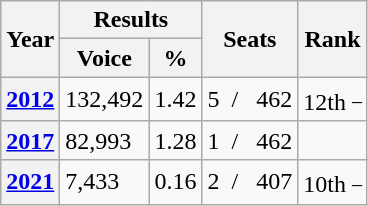<table class="wikitable">
<tr>
<th rowspan="2">Year</th>
<th colspan="2">Results</th>
<th rowspan="2">Seats</th>
<th rowspan="2">Rank</th>
</tr>
<tr>
<th>Voice</th>
<th>%</th>
</tr>
<tr>
<th><a href='#'>2012</a></th>
<td>132,492</td>
<td>1.42</td>
<td>5  /   462</td>
<td><abbr>12th <sup>_</sup></abbr></td>
</tr>
<tr>
<th><a href='#'>2017</a></th>
<td>82,993</td>
<td>1.28</td>
<td>1  /   462</td>
<td></td>
</tr>
<tr>
<th><a href='#'>2021</a></th>
<td>7,433</td>
<td>0.16</td>
<td>2  /   407</td>
<td><abbr>10th <sup>_</sup></abbr></td>
</tr>
</table>
